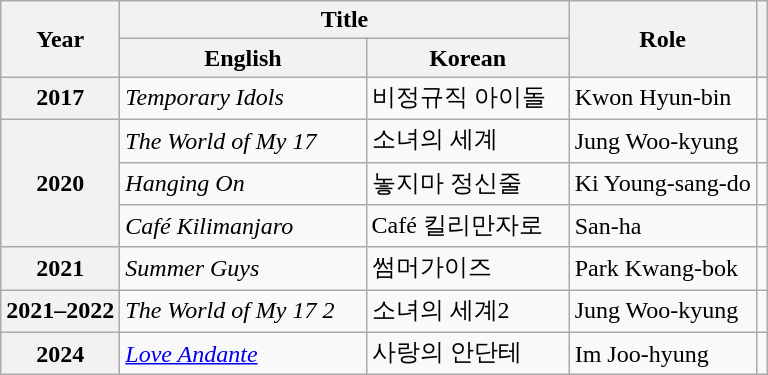<table class="wikitable sortable plainrowheaders">
<tr>
<th scope="col" rowspan="2">Year</th>
<th scope="col" colspan="2">Title</th>
<th scope="col" rowspan="2">Role</th>
<th scope="col" rowspan="2" class="unsortable"></th>
</tr>
<tr>
<th scope="col" style="width:9.8em;">English</th>
<th scope="col" style="width:8em;">Korean</th>
</tr>
<tr>
<th scope="row">2017</th>
<td><em>Temporary Idols</em></td>
<td>비정규직 아이돌</td>
<td>Kwon Hyun-bin</td>
<td style="text-align:center"></td>
</tr>
<tr>
<th scope="row" rowspan="3">2020</th>
<td><em>The World of My 17</em></td>
<td>소녀의 세계</td>
<td>Jung Woo-kyung</td>
<td style="text-align:center"></td>
</tr>
<tr>
<td><em>Hanging On</em></td>
<td>놓지마 정신줄</td>
<td>Ki Young-sang-do</td>
<td style="text-align:center"></td>
</tr>
<tr>
<td><em>Café Kilimanjaro</em></td>
<td>Café 킬리만자로</td>
<td>San-ha</td>
<td style="text-align:center"></td>
</tr>
<tr>
<th scope="row">2021</th>
<td><em>Summer Guys</em></td>
<td>썸머가이즈</td>
<td>Park Kwang-bok</td>
<td style="text-align:center"></td>
</tr>
<tr>
<th scope="row">2021–2022</th>
<td><em>The World of My 17 2</em></td>
<td>소녀의 세계2</td>
<td>Jung Woo-kyung</td>
<td style="text-align:center"></td>
</tr>
<tr>
<th scope="row">2024</th>
<td><em><a href='#'>Love Andante</a></em></td>
<td>사랑의 안단테</td>
<td>Im Joo-hyung</td>
<td style="text-align:center"></td>
</tr>
</table>
